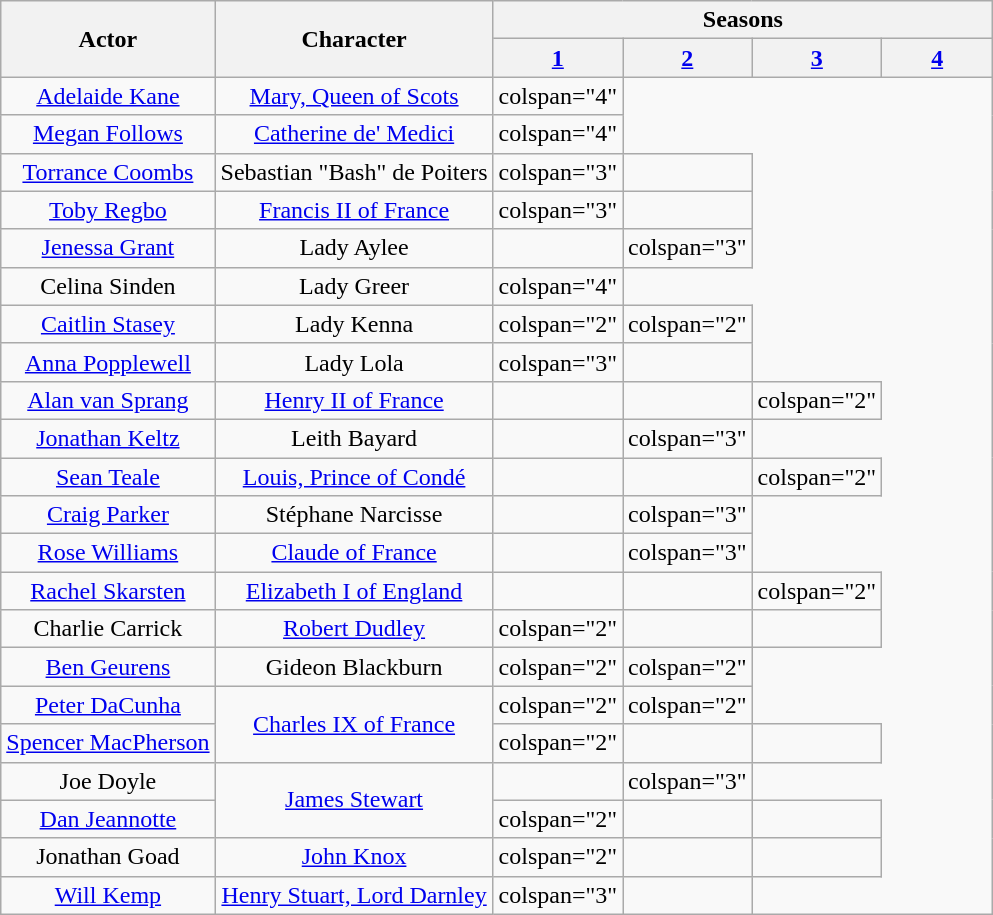<table class="wikitable">
<tr>
<th rowspan="2">Actor</th>
<th rowspan="2">Character</th>
<th colspan="4">Seasons</th>
</tr>
<tr>
<th style="width:50pt;"><a href='#'>1</a></th>
<th style="width:50pt;"><a href='#'>2</a></th>
<th style="width:50pt;"><a href='#'>3</a></th>
<th style="width:50pt;"><a href='#'>4</a></th>
</tr>
<tr>
<td align="center"><a href='#'>Adelaide Kane</a></td>
<td align="center"><a href='#'>Mary, Queen of Scots</a></td>
<td>colspan="4" </td>
</tr>
<tr>
<td align="center"><a href='#'>Megan Follows</a></td>
<td align="center"><a href='#'>Catherine de' Medici</a></td>
<td>colspan="4" </td>
</tr>
<tr>
<td align="center"><a href='#'>Torrance Coombs</a></td>
<td align="center">Sebastian "Bash" de Poiters</td>
<td>colspan="3" </td>
<td></td>
</tr>
<tr>
<td align="center"><a href='#'>Toby Regbo</a></td>
<td align="center"><a href='#'>Francis II of France</a></td>
<td>colspan="3" </td>
<td></td>
</tr>
<tr>
<td align="center"><a href='#'>Jenessa Grant</a></td>
<td align="center">Lady Aylee</td>
<td></td>
<td>colspan="3" </td>
</tr>
<tr>
<td align="center">Celina Sinden</td>
<td align="center">Lady Greer</td>
<td>colspan="4" </td>
</tr>
<tr>
<td align="center"><a href='#'>Caitlin Stasey</a></td>
<td align="center">Lady Kenna</td>
<td>colspan="2" </td>
<td>colspan="2" </td>
</tr>
<tr>
<td align="center"><a href='#'>Anna Popplewell</a></td>
<td align="center">Lady Lola</td>
<td>colspan="3" </td>
<td></td>
</tr>
<tr>
<td align="center"><a href='#'>Alan van Sprang</a></td>
<td align="center"><a href='#'>Henry II of France</a></td>
<td></td>
<td></td>
<td>colspan="2" </td>
</tr>
<tr>
<td align="center"><a href='#'>Jonathan Keltz</a></td>
<td align="center">Leith Bayard</td>
<td></td>
<td>colspan="3" </td>
</tr>
<tr>
<td align="center"><a href='#'>Sean Teale</a></td>
<td align="center"><a href='#'>Louis, Prince of Condé</a></td>
<td></td>
<td></td>
<td>colspan="2" </td>
</tr>
<tr>
<td align="center"><a href='#'>Craig Parker</a></td>
<td align="center">Stéphane Narcisse</td>
<td></td>
<td>colspan="3" </td>
</tr>
<tr>
<td align="center"><a href='#'>Rose Williams</a></td>
<td align="center"><a href='#'>Claude of France</a></td>
<td></td>
<td>colspan="3" </td>
</tr>
<tr>
<td align="center"><a href='#'>Rachel Skarsten</a></td>
<td align="center"><a href='#'>Elizabeth I of England</a></td>
<td></td>
<td></td>
<td>colspan="2" </td>
</tr>
<tr>
<td align="center">Charlie Carrick</td>
<td align="center"><a href='#'>Robert Dudley</a></td>
<td>colspan="2" </td>
<td></td>
<td></td>
</tr>
<tr>
<td align="center"><a href='#'>Ben Geurens</a></td>
<td align="center">Gideon Blackburn</td>
<td>colspan="2" </td>
<td>colspan="2" </td>
</tr>
<tr>
<td style="text-align:center;"><a href='#'>Peter DaCunha</a></td>
<td style="text-align:center;" rowspan="2"><a href='#'>Charles IX of France</a></td>
<td>colspan="2" </td>
<td>colspan="2" </td>
</tr>
<tr>
<td style="text-align:center;"><a href='#'>Spencer MacPherson</a></td>
<td>colspan="2" </td>
<td></td>
<td></td>
</tr>
<tr>
<td style="text-align:center;">Joe Doyle</td>
<td style="text-align:center;" rowspan="2"><a href='#'>James Stewart</a></td>
<td></td>
<td>colspan="3" </td>
</tr>
<tr>
<td style="text-align:center;"><a href='#'>Dan Jeannotte</a></td>
<td>colspan="2" </td>
<td></td>
<td></td>
</tr>
<tr>
<td align="center">Jonathan Goad</td>
<td align="center"><a href='#'>John Knox</a></td>
<td>colspan="2" </td>
<td></td>
<td></td>
</tr>
<tr>
<td align="center"><a href='#'>Will Kemp</a></td>
<td align="center"><a href='#'>Henry Stuart, Lord Darnley</a></td>
<td>colspan="3" </td>
<td></td>
</tr>
</table>
